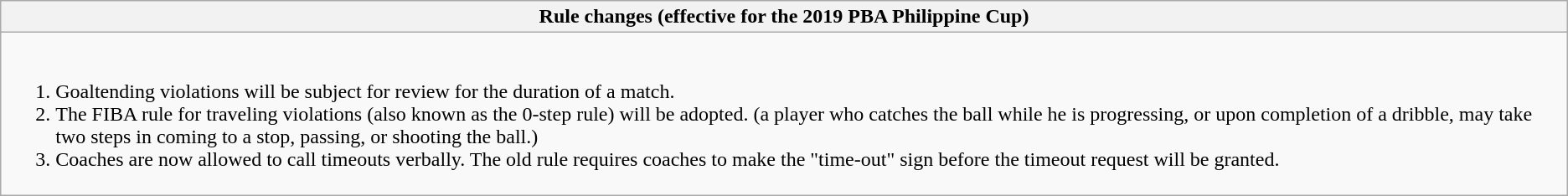<table class="wikitable collapsible">
<tr>
<th>Rule changes (effective for the 2019 PBA Philippine Cup)</th>
</tr>
<tr>
<td><br><ol><li>Goaltending violations will be subject for review for the duration of a match.</li><li>The FIBA rule for traveling violations (also known as the 0-step rule) will be adopted. (a player who catches the ball while he is progressing, or upon completion of a dribble, may take two steps in coming to a stop, passing, or shooting the ball.)</li><li>Coaches are now allowed to call timeouts verbally. The old rule requires coaches to make the "time-out" sign before the timeout request will be granted.</li></ol></td>
</tr>
</table>
